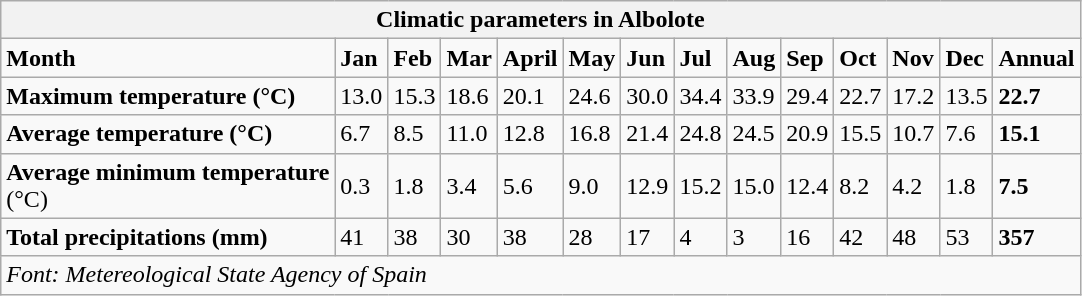<table class="wikitable">
<tr>
<th colspan="14"><strong>Climatic parameters</strong> <strong>in Albolote   </strong></th>
</tr>
<tr>
<td><strong>Month</strong></td>
<td><strong>Jan</strong></td>
<td><strong>Feb</strong></td>
<td><strong>Mar</strong></td>
<td><strong>April</strong></td>
<td><strong>May</strong></td>
<td><strong>Jun</strong></td>
<td><strong>Jul</strong></td>
<td><strong>Aug</strong></td>
<td><strong>Sep</strong></td>
<td><strong>Oct</strong></td>
<td><strong>Nov</strong></td>
<td><strong>Dec</strong></td>
<td><strong>Annual</strong></td>
</tr>
<tr>
<td><strong>Maximum temperature (°C)</strong></td>
<td>13.0</td>
<td>15.3</td>
<td>18.6</td>
<td>20.1</td>
<td>24.6</td>
<td>30.0</td>
<td>34.4</td>
<td>33.9</td>
<td>29.4</td>
<td>22.7</td>
<td>17.2</td>
<td>13.5</td>
<td><strong>22.7</strong></td>
</tr>
<tr>
<td><strong>Average temperature (°C)</strong></td>
<td>6.7</td>
<td>8.5</td>
<td>11.0</td>
<td>12.8</td>
<td>16.8</td>
<td>21.4</td>
<td>24.8</td>
<td>24.5</td>
<td>20.9</td>
<td>15.5</td>
<td>10.7</td>
<td>7.6</td>
<td><strong>15.1</strong></td>
</tr>
<tr>
<td><strong>Average minimum temperature</strong><br>(°C)</td>
<td>0.3</td>
<td>1.8</td>
<td>3.4</td>
<td>5.6</td>
<td>9.0</td>
<td>12.9</td>
<td>15.2</td>
<td>15.0</td>
<td>12.4</td>
<td>8.2</td>
<td>4.2</td>
<td>1.8</td>
<td><strong>7.5</strong></td>
</tr>
<tr>
<td><strong>Total precipitations (mm)</strong></td>
<td>41</td>
<td>38</td>
<td>30</td>
<td>38</td>
<td>28</td>
<td>17</td>
<td>4</td>
<td>3</td>
<td>16</td>
<td>42</td>
<td>48</td>
<td>53</td>
<td><strong>357</strong></td>
</tr>
<tr>
<td colspan="14"><em>Font: Metereological State Agency of Spain</em></td>
</tr>
</table>
